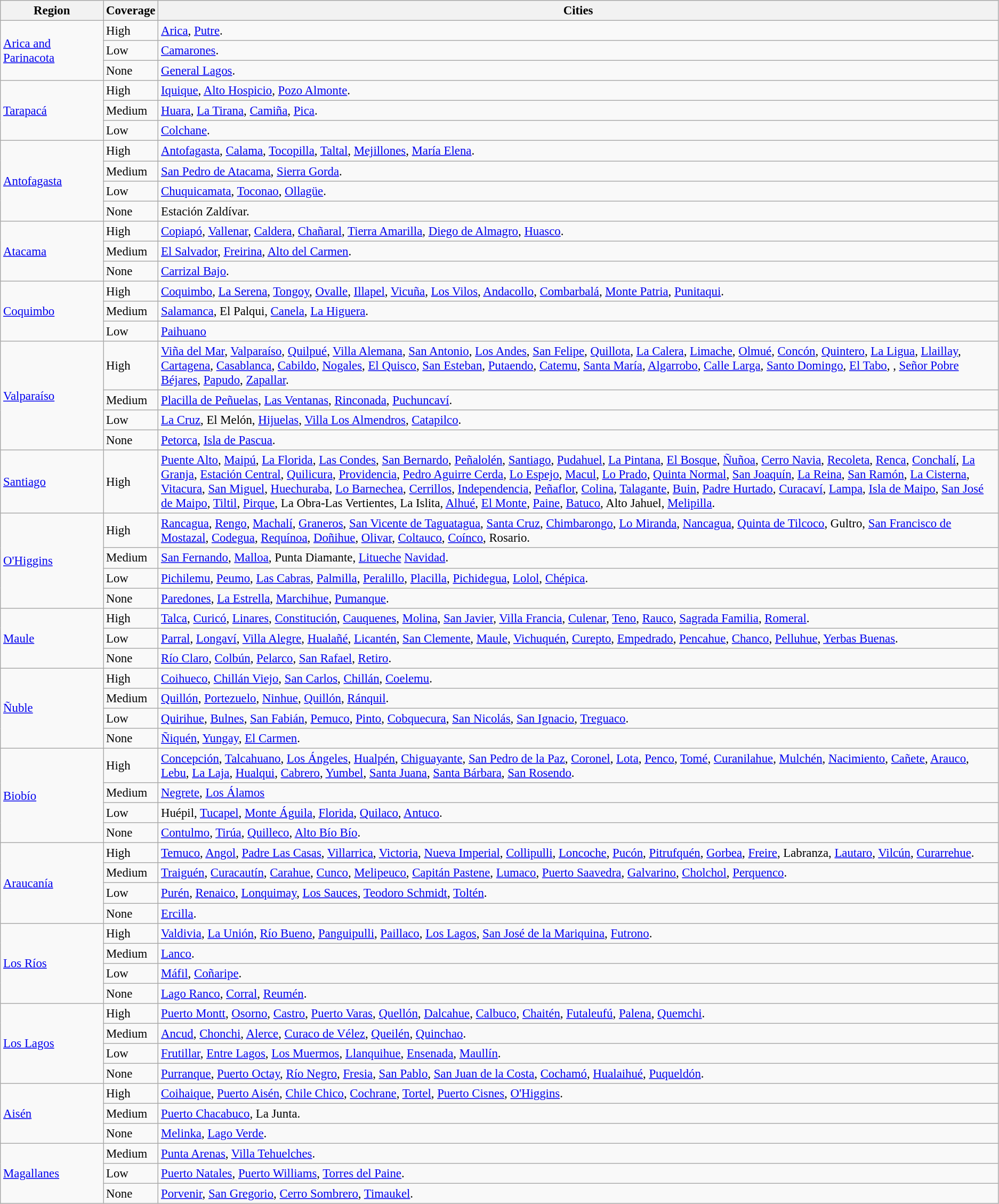<table class="wikitable" style="font-size: 95%">
<tr>
<th style="width: 8em;">Region</th>
<th>Coverage</th>
<th>Cities</th>
</tr>
<tr>
<td rowspan="3"> <a href='#'>Arica and Parinacota</a></td>
<td>High</td>
<td><a href='#'>Arica</a>, <a href='#'>Putre</a>.</td>
</tr>
<tr>
<td>Low</td>
<td><a href='#'>Camarones</a>.</td>
</tr>
<tr>
<td>None</td>
<td><a href='#'>General Lagos</a>.</td>
</tr>
<tr>
<td rowspan="3"> <a href='#'>Tarapacá</a></td>
<td>High</td>
<td><a href='#'>Iquique</a>, <a href='#'>Alto Hospicio</a>, <a href='#'>Pozo Almonte</a>.</td>
</tr>
<tr>
<td>Medium</td>
<td><a href='#'>Huara</a>, <a href='#'>La Tirana</a>, <a href='#'>Camiña</a>, <a href='#'>Pica</a>.</td>
</tr>
<tr>
<td>Low</td>
<td><a href='#'>Colchane</a>.</td>
</tr>
<tr>
<td rowspan="4"> <a href='#'>Antofagasta</a></td>
<td>High</td>
<td><a href='#'>Antofagasta</a>, <a href='#'>Calama</a>, <a href='#'>Tocopilla</a>, <a href='#'>Taltal</a>, <a href='#'>Mejillones</a>, <a href='#'>María Elena</a>.</td>
</tr>
<tr>
<td>Medium</td>
<td><a href='#'>San Pedro de Atacama</a>, <a href='#'>Sierra Gorda</a>.</td>
</tr>
<tr>
<td>Low</td>
<td><a href='#'>Chuquicamata</a>, <a href='#'>Toconao</a>, <a href='#'>Ollagüe</a>.</td>
</tr>
<tr>
<td>None</td>
<td>Estación Zaldívar.</td>
</tr>
<tr>
<td rowspan="3"> <a href='#'>Atacama</a></td>
<td>High</td>
<td><a href='#'>Copiapó</a>, <a href='#'>Vallenar</a>, <a href='#'>Caldera</a>, <a href='#'>Chañaral</a>, <a href='#'>Tierra Amarilla</a>, <a href='#'>Diego de Almagro</a>, <a href='#'>Huasco</a>.</td>
</tr>
<tr>
<td>Medium</td>
<td><a href='#'>El Salvador</a>, <a href='#'>Freirina</a>, <a href='#'>Alto del Carmen</a>.</td>
</tr>
<tr>
<td>None</td>
<td><a href='#'>Carrizal Bajo</a>.</td>
</tr>
<tr>
<td rowspan="3"> <a href='#'>Coquimbo</a></td>
<td>High</td>
<td><a href='#'>Coquimbo</a>, <a href='#'>La Serena</a>, <a href='#'>Tongoy</a>, <a href='#'>Ovalle</a>, <a href='#'>Illapel</a>, <a href='#'>Vicuña</a>, <a href='#'>Los Vilos</a>, <a href='#'>Andacollo</a>, <a href='#'>Combarbalá</a>, <a href='#'>Monte Patria</a>, <a href='#'>Punitaqui</a>.</td>
</tr>
<tr>
<td>Medium</td>
<td><a href='#'>Salamanca</a>, El Palqui, <a href='#'>Canela</a>, <a href='#'>La Higuera</a>.</td>
</tr>
<tr>
<td>Low</td>
<td><a href='#'>Paihuano</a></td>
</tr>
<tr>
<td rowspan="4"> <a href='#'>Valparaíso</a></td>
<td>High</td>
<td><a href='#'>Viña del Mar</a>, <a href='#'>Valparaíso</a>, <a href='#'>Quilpué</a>, <a href='#'>Villa Alemana</a>, <a href='#'>San Antonio</a>, <a href='#'>Los Andes</a>, <a href='#'>San Felipe</a>, <a href='#'>Quillota</a>, <a href='#'>La Calera</a>, <a href='#'>Limache</a>, <a href='#'>Olmué</a>, <a href='#'>Concón</a>, <a href='#'>Quintero</a>, <a href='#'>La Ligua</a>, <a href='#'>Llaillay</a>, <a href='#'>Cartagena</a>, <a href='#'>Casablanca</a>, <a href='#'>Cabildo</a>, <a href='#'>Nogales</a>, <a href='#'>El Quisco</a>, <a href='#'>San Esteban</a>, <a href='#'>Putaendo</a>, <a href='#'>Catemu</a>, <a href='#'>Santa María</a>, <a href='#'>Algarrobo</a>, <a href='#'>Calle Larga</a>, <a href='#'>Santo Domingo</a>, <a href='#'>El Tabo</a>, , <a href='#'>Señor Pobre Béjares</a>, <a href='#'>Papudo</a>, <a href='#'>Zapallar</a>.</td>
</tr>
<tr>
<td>Medium</td>
<td><a href='#'>Placilla de Peñuelas</a>, <a href='#'>Las Ventanas</a>, <a href='#'>Rinconada</a>, <a href='#'>Puchuncaví</a>.</td>
</tr>
<tr>
<td>Low</td>
<td><a href='#'>La Cruz</a>, El Melón, <a href='#'>Hijuelas</a>, <a href='#'>Villa Los Almendros</a>, <a href='#'>Catapilco</a>.</td>
</tr>
<tr>
<td>None</td>
<td><a href='#'>Petorca</a>, <a href='#'>Isla de Pascua</a>.</td>
</tr>
<tr>
<td rowspan="1"> <a href='#'>Santiago</a></td>
<td>High</td>
<td><a href='#'>Puente Alto</a>, <a href='#'>Maipú</a>, <a href='#'>La Florida</a>, <a href='#'>Las Condes</a>, <a href='#'>San Bernardo</a>, <a href='#'>Peñalolén</a>, <a href='#'>Santiago</a>, <a href='#'>Pudahuel</a>, <a href='#'>La Pintana</a>, <a href='#'>El Bosque</a>, <a href='#'>Ñuñoa</a>, <a href='#'>Cerro Navia</a>, <a href='#'>Recoleta</a>, <a href='#'>Renca</a>, <a href='#'>Conchalí</a>, <a href='#'>La Granja</a>, <a href='#'>Estación Central</a>, <a href='#'>Quilicura</a>, <a href='#'>Providencia</a>, <a href='#'>Pedro Aguirre Cerda</a>, <a href='#'>Lo Espejo</a>, <a href='#'>Macul</a>, <a href='#'>Lo Prado</a>, <a href='#'>Quinta Normal</a>, <a href='#'>San Joaquín</a>, <a href='#'>La Reina</a>, <a href='#'>San Ramón</a>, <a href='#'>La Cisterna</a>, <a href='#'>Vitacura</a>, <a href='#'>San Miguel</a>, <a href='#'>Huechuraba</a>, <a href='#'>Lo Barnechea</a>, <a href='#'>Cerrillos</a>, <a href='#'>Independencia</a>, <a href='#'>Peñaflor</a>, <a href='#'>Colina</a>, <a href='#'>Talagante</a>, <a href='#'>Buin</a>, <a href='#'>Padre Hurtado</a>, <a href='#'>Curacaví</a>, <a href='#'>Lampa</a>, <a href='#'>Isla de Maipo</a>, <a href='#'>San José de Maipo</a>, <a href='#'>Tiltil</a>, <a href='#'>Pirque</a>, La Obra-Las Vertientes, La Islita, <a href='#'>Alhué</a>, <a href='#'>El Monte</a>, <a href='#'>Paine</a>, <a href='#'>Batuco</a>, Alto Jahuel, <a href='#'>Melipilla</a>.</td>
</tr>
<tr>
<td rowspan="4"> <a href='#'>O'Higgins</a></td>
<td>High</td>
<td><a href='#'>Rancagua</a>, <a href='#'>Rengo</a>, <a href='#'>Machalí</a>, <a href='#'>Graneros</a>, <a href='#'>San Vicente de Taguatagua</a>, <a href='#'>Santa Cruz</a>, <a href='#'>Chimbarongo</a>, <a href='#'>Lo Miranda</a>, <a href='#'>Nancagua</a>, <a href='#'>Quinta de Tilcoco</a>, Gultro, <a href='#'>San Francisco de Mostazal</a>, <a href='#'>Codegua</a>, <a href='#'>Requínoa</a>, <a href='#'>Doñihue</a>, <a href='#'>Olivar</a>, <a href='#'>Coltauco</a>, <a href='#'>Coínco</a>, Rosario.</td>
</tr>
<tr>
<td>Medium</td>
<td><a href='#'>San Fernando</a>, <a href='#'>Malloa</a>, Punta Diamante, <a href='#'>Litueche</a> <a href='#'>Navidad</a>.</td>
</tr>
<tr>
<td>Low</td>
<td><a href='#'>Pichilemu</a>, <a href='#'>Peumo</a>, <a href='#'>Las Cabras</a>, <a href='#'>Palmilla</a>, <a href='#'>Peralillo</a>, <a href='#'>Placilla</a>, <a href='#'>Pichidegua</a>, <a href='#'>Lolol</a>, <a href='#'>Chépica</a>.</td>
</tr>
<tr>
<td>None</td>
<td><a href='#'>Paredones</a>, <a href='#'>La Estrella</a>, <a href='#'>Marchihue</a>, <a href='#'>Pumanque</a>.</td>
</tr>
<tr>
<td rowspan="3"> <a href='#'>Maule</a></td>
<td>High</td>
<td><a href='#'>Talca</a>, <a href='#'>Curicó</a>, <a href='#'>Linares</a>, <a href='#'>Constitución</a>, <a href='#'>Cauquenes</a>, <a href='#'>Molina</a>, <a href='#'>San Javier</a>, <a href='#'>Villa Francia</a>, <a href='#'>Culenar</a>, <a href='#'>Teno</a>, <a href='#'>Rauco</a>, <a href='#'>Sagrada Familia</a>, <a href='#'>Romeral</a>.</td>
</tr>
<tr>
<td>Low</td>
<td><a href='#'>Parral</a>, <a href='#'>Longaví</a>, <a href='#'>Villa Alegre</a>, <a href='#'>Hualañé</a>, <a href='#'>Licantén</a>, <a href='#'>San Clemente</a>, <a href='#'>Maule</a>, <a href='#'>Vichuquén</a>, <a href='#'>Curepto</a>, <a href='#'>Empedrado</a>, <a href='#'>Pencahue</a>, <a href='#'>Chanco</a>, <a href='#'>Pelluhue</a>, <a href='#'>Yerbas Buenas</a>.</td>
</tr>
<tr>
<td>None</td>
<td><a href='#'>Río Claro</a>, <a href='#'>Colbún</a>, <a href='#'>Pelarco</a>, <a href='#'>San Rafael</a>, <a href='#'>Retiro</a>.</td>
</tr>
<tr>
<td rowspan="4"><a href='#'>Ñuble</a></td>
<td>High</td>
<td><a href='#'>Coihueco</a>, <a href='#'>Chillán Viejo</a>, <a href='#'>San Carlos</a>, <a href='#'>Chillán</a>, <a href='#'>Coelemu</a>.</td>
</tr>
<tr>
<td>Medium</td>
<td><a href='#'>Quillón</a>, <a href='#'>Portezuelo</a>, <a href='#'>Ninhue</a>, <a href='#'>Quillón</a>, <a href='#'>Ránquil</a>.</td>
</tr>
<tr>
<td>Low</td>
<td><a href='#'>Quirihue</a>, <a href='#'>Bulnes</a>, <a href='#'>San Fabián</a>, <a href='#'>Pemuco</a>, <a href='#'>Pinto</a>, <a href='#'>Cobquecura</a>, <a href='#'>San Nicolás</a>, <a href='#'>San Ignacio</a>, <a href='#'>Treguaco</a>.</td>
</tr>
<tr>
<td>None</td>
<td><a href='#'>Ñiquén</a>, <a href='#'>Yungay</a>, <a href='#'>El Carmen</a>.</td>
</tr>
<tr>
<td rowspan="4"> <a href='#'>Biobío</a></td>
<td>High</td>
<td><a href='#'>Concepción</a>, <a href='#'>Talcahuano</a>, <a href='#'>Los Ángeles</a>, <a href='#'>Hualpén</a>, <a href='#'>Chiguayante</a>, <a href='#'>San Pedro de la Paz</a>,  <a href='#'>Coronel</a>, <a href='#'>Lota</a>, <a href='#'>Penco</a>, <a href='#'>Tomé</a>, <a href='#'>Curanilahue</a>, <a href='#'>Mulchén</a>, <a href='#'>Nacimiento</a>, <a href='#'>Cañete</a>, <a href='#'>Arauco</a>, <a href='#'>Lebu</a>, <a href='#'>La Laja</a>, <a href='#'>Hualqui</a>, <a href='#'>Cabrero</a>, <a href='#'>Yumbel</a>, <a href='#'>Santa Juana</a>, <a href='#'>Santa Bárbara</a>, <a href='#'>San Rosendo</a>.</td>
</tr>
<tr>
<td>Medium</td>
<td><a href='#'>Negrete</a>, <a href='#'>Los Álamos</a></td>
</tr>
<tr>
<td>Low</td>
<td>Huépil, <a href='#'>Tucapel</a>, <a href='#'>Monte Águila</a>, <a href='#'>Florida</a>, <a href='#'>Quilaco</a>, <a href='#'>Antuco</a>.</td>
</tr>
<tr>
<td>None</td>
<td><a href='#'>Contulmo</a>, <a href='#'>Tirúa</a>, <a href='#'>Quilleco</a>, <a href='#'>Alto Bío Bío</a>.</td>
</tr>
<tr>
<td rowspan="4"> <a href='#'>Araucanía</a></td>
<td>High</td>
<td><a href='#'>Temuco</a>, <a href='#'>Angol</a>, <a href='#'>Padre Las Casas</a>, <a href='#'>Villarrica</a>, <a href='#'>Victoria</a>, <a href='#'>Nueva Imperial</a>, <a href='#'>Collipulli</a>, <a href='#'>Loncoche</a>, <a href='#'>Pucón</a>, <a href='#'>Pitrufquén</a>, <a href='#'>Gorbea</a>, <a href='#'>Freire</a>, Labranza, <a href='#'>Lautaro</a>, <a href='#'>Vilcún</a>, <a href='#'>Curarrehue</a>.</td>
</tr>
<tr>
<td>Medium</td>
<td><a href='#'>Traiguén</a>, <a href='#'>Curacautín</a>, <a href='#'>Carahue</a>, <a href='#'>Cunco</a>, <a href='#'>Melipeuco</a>, <a href='#'>Capitán Pastene</a>, <a href='#'>Lumaco</a>, <a href='#'>Puerto Saavedra</a>, <a href='#'>Galvarino</a>, <a href='#'>Cholchol</a>, <a href='#'>Perquenco</a>.</td>
</tr>
<tr>
<td>Low</td>
<td><a href='#'>Purén</a>, <a href='#'>Renaico</a>, <a href='#'>Lonquimay</a>, <a href='#'>Los Sauces</a>, <a href='#'>Teodoro Schmidt</a>, <a href='#'>Toltén</a>.</td>
</tr>
<tr>
<td>None</td>
<td><a href='#'>Ercilla</a>.</td>
</tr>
<tr>
<td rowspan="4"> <a href='#'>Los Ríos</a></td>
<td>High</td>
<td><a href='#'>Valdivia</a>, <a href='#'>La Unión</a>, <a href='#'>Río Bueno</a>, <a href='#'>Panguipulli</a>, <a href='#'>Paillaco</a>, <a href='#'>Los Lagos</a>, <a href='#'>San José de la Mariquina</a>, <a href='#'>Futrono</a>.</td>
</tr>
<tr>
<td>Medium</td>
<td><a href='#'>Lanco</a>.</td>
</tr>
<tr>
<td>Low</td>
<td><a href='#'>Máfil</a>, <a href='#'>Coñaripe</a>.</td>
</tr>
<tr>
<td>None</td>
<td><a href='#'>Lago Ranco</a>, <a href='#'>Corral</a>, <a href='#'>Reumén</a>.</td>
</tr>
<tr>
<td rowspan="4"> <a href='#'>Los Lagos</a></td>
<td>High</td>
<td><a href='#'>Puerto Montt</a>, <a href='#'>Osorno</a>, <a href='#'>Castro</a>, <a href='#'>Puerto Varas</a>, <a href='#'>Quellón</a>, <a href='#'>Dalcahue</a>, <a href='#'>Calbuco</a>, <a href='#'>Chaitén</a>, <a href='#'>Futaleufú</a>, <a href='#'>Palena</a>, <a href='#'>Quemchi</a>.</td>
</tr>
<tr>
<td>Medium</td>
<td><a href='#'>Ancud</a>, <a href='#'>Chonchi</a>, <a href='#'>Alerce</a>, <a href='#'>Curaco de Vélez</a>, <a href='#'>Queilén</a>, <a href='#'>Quinchao</a>.</td>
</tr>
<tr>
<td>Low</td>
<td><a href='#'>Frutillar</a>, <a href='#'>Entre Lagos</a>, <a href='#'>Los Muermos</a>, <a href='#'>Llanquihue</a>, <a href='#'>Ensenada</a>, <a href='#'>Maullín</a>.</td>
</tr>
<tr>
<td>None</td>
<td><a href='#'>Purranque</a>, <a href='#'>Puerto Octay</a>, <a href='#'>Río Negro</a>, <a href='#'>Fresia</a>, <a href='#'>San Pablo</a>, <a href='#'>San Juan de la Costa</a>, <a href='#'>Cochamó</a>, <a href='#'>Hualaihué</a>, <a href='#'>Puqueldón</a>.</td>
</tr>
<tr>
<td rowspan="3"> <a href='#'>Aisén</a></td>
<td>High</td>
<td><a href='#'>Coihaique</a>, <a href='#'>Puerto Aisén</a>, <a href='#'>Chile Chico</a>, <a href='#'>Cochrane</a>, <a href='#'>Tortel</a>, <a href='#'>Puerto Cisnes</a>, <a href='#'>O'Higgins</a>.</td>
</tr>
<tr>
<td>Medium</td>
<td><a href='#'>Puerto Chacabuco</a>, La Junta.</td>
</tr>
<tr>
<td>None</td>
<td><a href='#'>Melinka</a>, <a href='#'>Lago Verde</a>.</td>
</tr>
<tr>
<td rowspan="3"> <a href='#'>Magallanes</a></td>
<td>Medium</td>
<td><a href='#'>Punta Arenas</a>, <a href='#'>Villa Tehuelches</a>.</td>
</tr>
<tr>
<td>Low</td>
<td><a href='#'>Puerto Natales</a>, <a href='#'>Puerto Williams</a>, <a href='#'>Torres del Paine</a>.</td>
</tr>
<tr>
<td>None</td>
<td><a href='#'>Porvenir</a>, <a href='#'>San Gregorio</a>, <a href='#'>Cerro Sombrero</a>, <a href='#'>Timaukel</a>.</td>
</tr>
</table>
